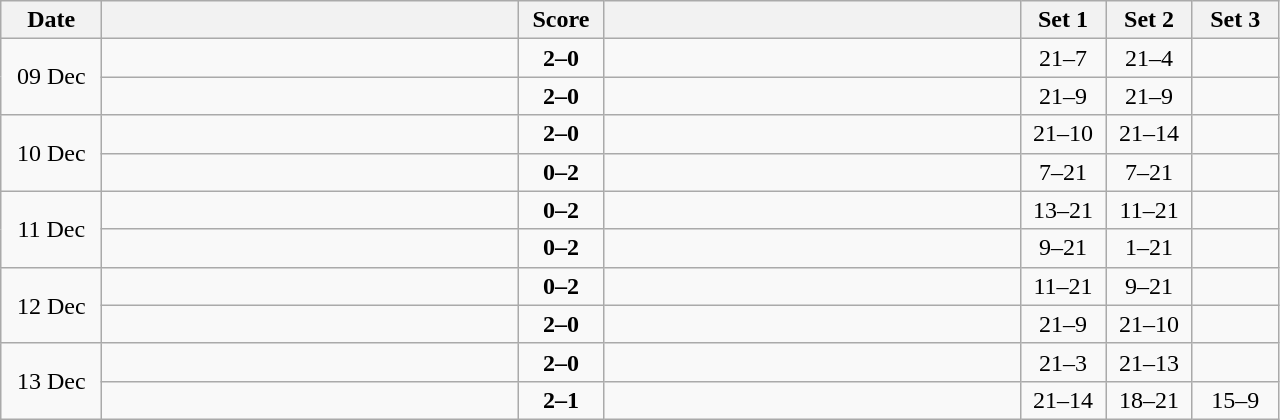<table class="wikitable" style="text-align: center;">
<tr>
<th width="60">Date</th>
<th align="right" width="270"></th>
<th width="50">Score</th>
<th align="left" width="270"></th>
<th width="50">Set 1</th>
<th width="50">Set 2</th>
<th width="50">Set 3</th>
</tr>
<tr>
<td rowspan=2>09 Dec</td>
<td align=left><strong></strong></td>
<td align=center><strong>2–0</strong></td>
<td align=left></td>
<td>21–7</td>
<td>21–4</td>
<td></td>
</tr>
<tr>
<td align=left><strong></strong></td>
<td align=center><strong>2–0</strong></td>
<td align=left></td>
<td>21–9</td>
<td>21–9</td>
<td></td>
</tr>
<tr>
<td rowspan=2>10 Dec</td>
<td align=left><strong></strong></td>
<td align=center><strong>2–0</strong></td>
<td align=left></td>
<td>21–10</td>
<td>21–14</td>
<td></td>
</tr>
<tr>
<td align=left></td>
<td align=center><strong>0–2</strong></td>
<td align=left><strong></strong></td>
<td>7–21</td>
<td>7–21</td>
<td></td>
</tr>
<tr>
<td rowspan=2>11 Dec</td>
<td align=left></td>
<td align=center><strong>0–2</strong></td>
<td align=left><strong></strong></td>
<td>13–21</td>
<td>11–21</td>
<td></td>
</tr>
<tr>
<td align=left></td>
<td align=center><strong>0–2</strong></td>
<td align=left><strong></strong></td>
<td>9–21</td>
<td>1–21</td>
<td></td>
</tr>
<tr>
<td rowspan=2>12 Dec</td>
<td align=left></td>
<td align=center><strong>0–2</strong></td>
<td align=left><strong></strong></td>
<td>11–21</td>
<td>9–21</td>
<td></td>
</tr>
<tr>
<td align=left><strong></strong></td>
<td align=center><strong>2–0</strong></td>
<td align=left></td>
<td>21–9</td>
<td>21–10</td>
<td></td>
</tr>
<tr>
<td rowspan=2>13 Dec</td>
<td align=left><strong></strong></td>
<td align=center><strong>2–0</strong></td>
<td align=left></td>
<td>21–3</td>
<td>21–13</td>
<td></td>
</tr>
<tr>
<td align=left><strong></strong></td>
<td align=center><strong>2–1</strong></td>
<td align=left></td>
<td>21–14</td>
<td>18–21</td>
<td>15–9</td>
</tr>
</table>
